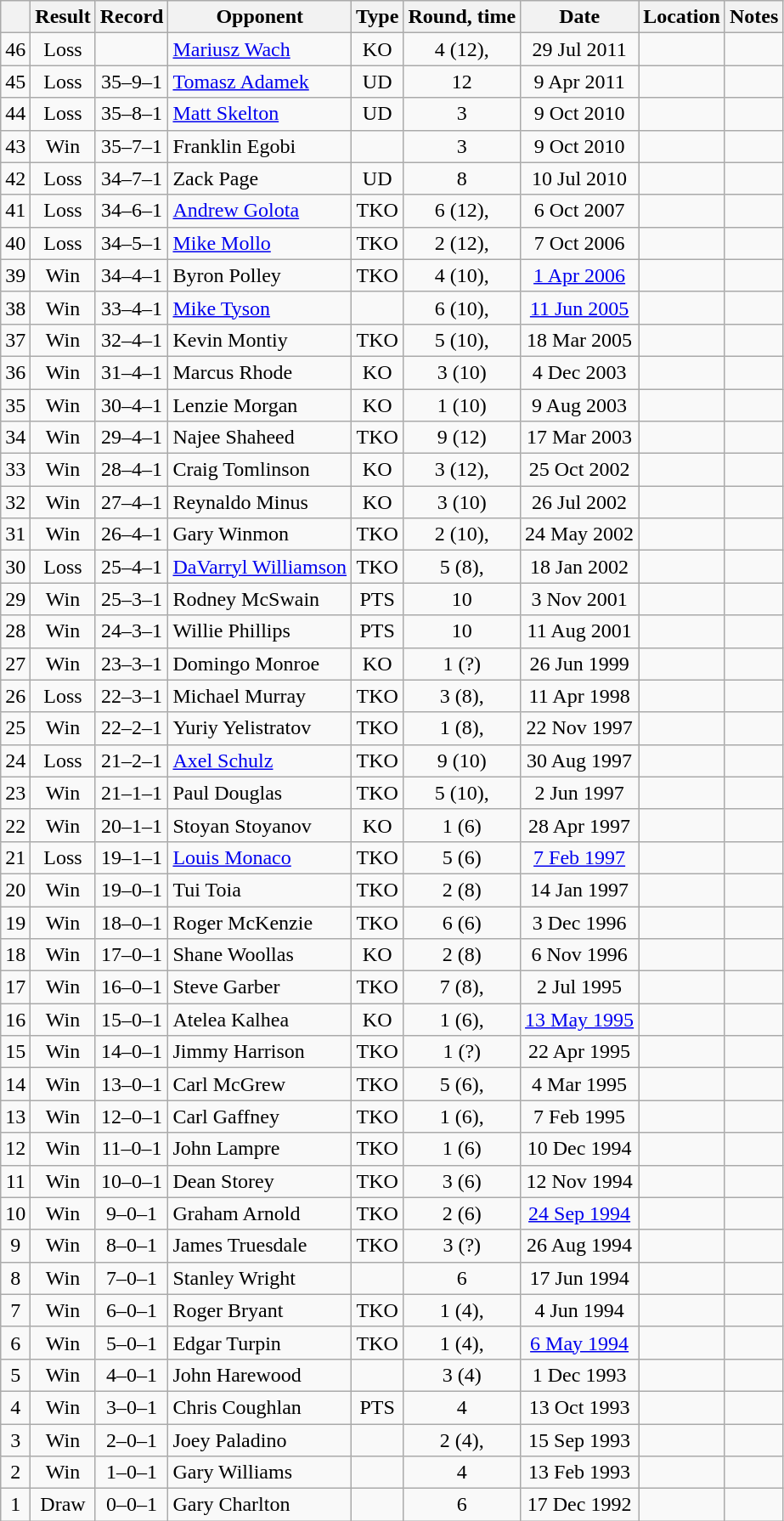<table class="wikitable" style="text-align:center">
<tr>
<th></th>
<th>Result</th>
<th>Record</th>
<th>Opponent</th>
<th>Type</th>
<th>Round, time</th>
<th>Date</th>
<th>Location</th>
<th>Notes</th>
</tr>
<tr>
<td>46</td>
<td>Loss</td>
<td></td>
<td style="text-align:left;"><a href='#'>Mariusz Wach</a></td>
<td>KO</td>
<td>4 (12), </td>
<td>29 Jul 2011</td>
<td style="text-align:left;"></td>
<td style="text-align:left;"></td>
</tr>
<tr>
<td>45</td>
<td>Loss</td>
<td>35–9–1</td>
<td style="text-align:left;"><a href='#'>Tomasz Adamek</a></td>
<td>UD</td>
<td>12</td>
<td>9 Apr 2011</td>
<td style="text-align:left;"></td>
<td style="text-align:left;"></td>
</tr>
<tr>
<td>44</td>
<td>Loss</td>
<td>35–8–1</td>
<td style="text-align:left;"><a href='#'>Matt Skelton</a></td>
<td>UD</td>
<td>3</td>
<td>9 Oct 2010</td>
<td style="text-align:left;"></td>
<td style="text-align:left;"></td>
</tr>
<tr>
<td>43</td>
<td>Win</td>
<td>35–7–1</td>
<td style="text-align:left;">Franklin Egobi</td>
<td></td>
<td>3</td>
<td>9 Oct 2010</td>
<td style="text-align:left;"></td>
<td style="text-align:left;"></td>
</tr>
<tr>
<td>42</td>
<td>Loss</td>
<td>34–7–1</td>
<td style="text-align:left;">Zack Page</td>
<td>UD</td>
<td>8</td>
<td>10 Jul 2010</td>
<td style="text-align:left;"></td>
<td></td>
</tr>
<tr>
<td>41</td>
<td>Loss</td>
<td>34–6–1</td>
<td style="text-align:left;"><a href='#'>Andrew Golota</a></td>
<td>TKO</td>
<td>6 (12), </td>
<td>6 Oct 2007</td>
<td style="text-align:left;"></td>
<td style="text-align:left;"></td>
</tr>
<tr>
<td>40</td>
<td>Loss</td>
<td>34–5–1</td>
<td style="text-align:left;"><a href='#'>Mike Mollo</a></td>
<td>TKO</td>
<td>2 (12), </td>
<td>7 Oct 2006</td>
<td style="text-align:left;"></td>
<td style="text-align:left;"></td>
</tr>
<tr>
<td>39</td>
<td>Win</td>
<td>34–4–1</td>
<td style="text-align:left;">Byron Polley</td>
<td>TKO</td>
<td>4 (10), </td>
<td><a href='#'>1 Apr 2006</a></td>
<td style="text-align:left;"></td>
<td></td>
</tr>
<tr>
<td>38</td>
<td>Win</td>
<td>33–4–1</td>
<td style="text-align:left;"><a href='#'>Mike Tyson</a></td>
<td></td>
<td>6 (10), </td>
<td><a href='#'>11 Jun 2005</a></td>
<td style="text-align:left;"></td>
<td></td>
</tr>
<tr>
<td>37</td>
<td>Win</td>
<td>32–4–1</td>
<td style="text-align:left;">Kevin Montiy</td>
<td>TKO</td>
<td>5 (10), </td>
<td>18 Mar 2005</td>
<td style="text-align:left;"></td>
<td></td>
</tr>
<tr>
<td>36</td>
<td>Win</td>
<td>31–4–1</td>
<td style="text-align:left;">Marcus Rhode</td>
<td>KO</td>
<td>3 (10)</td>
<td>4 Dec 2003</td>
<td style="text-align:left;"></td>
</tr>
<tr>
<td>35</td>
<td>Win</td>
<td>30–4–1</td>
<td style="text-align:left;">Lenzie Morgan</td>
<td>KO</td>
<td>1 (10)</td>
<td>9 Aug 2003</td>
<td style="text-align:left;"></td>
<td></td>
</tr>
<tr>
<td>34</td>
<td>Win</td>
<td>29–4–1</td>
<td style="text-align:left;">Najee Shaheed</td>
<td>TKO</td>
<td>9 (12)</td>
<td>17 Mar 2003</td>
<td style="text-align:left;"></td>
<td style="text-align:left;"></td>
</tr>
<tr>
<td>33</td>
<td>Win</td>
<td>28–4–1</td>
<td style="text-align:left;">Craig Tomlinson</td>
<td>KO</td>
<td>3 (12), </td>
<td>25 Oct 2002</td>
<td style="text-align:left;"></td>
<td style="text-align:left;"></td>
</tr>
<tr>
<td>32</td>
<td>Win</td>
<td>27–4–1</td>
<td style="text-align:left;">Reynaldo Minus</td>
<td>KO</td>
<td>3 (10)</td>
<td>26 Jul 2002</td>
<td style="text-align:left;"></td>
<td></td>
</tr>
<tr>
<td>31</td>
<td>Win</td>
<td>26–4–1</td>
<td style="text-align:left;">Gary Winmon</td>
<td>TKO</td>
<td>2 (10), </td>
<td>24 May 2002</td>
<td style="text-align:left;"></td>
<td></td>
</tr>
<tr>
<td>30</td>
<td>Loss</td>
<td>25–4–1</td>
<td style="text-align:left;"><a href='#'>DaVarryl Williamson</a></td>
<td>TKO</td>
<td>5 (8), </td>
<td>18 Jan 2002</td>
<td style="text-align:left;"></td>
<td></td>
</tr>
<tr>
<td>29</td>
<td>Win</td>
<td>25–3–1</td>
<td style="text-align:left;">Rodney McSwain</td>
<td>PTS</td>
<td>10</td>
<td>3 Nov 2001</td>
<td style="text-align:left;"></td>
<td></td>
</tr>
<tr>
<td>28</td>
<td>Win</td>
<td>24–3–1</td>
<td style="text-align:left;">Willie Phillips</td>
<td>PTS</td>
<td>10</td>
<td>11 Aug 2001</td>
<td style="text-align:left;"></td>
<td></td>
</tr>
<tr>
<td>27</td>
<td>Win</td>
<td>23–3–1</td>
<td style="text-align:left;">Domingo Monroe</td>
<td>KO</td>
<td>1 (?)</td>
<td>26 Jun 1999</td>
<td style="text-align:left;"></td>
<td></td>
</tr>
<tr>
<td>26</td>
<td>Loss</td>
<td>22–3–1</td>
<td style="text-align:left;">Michael Murray</td>
<td>TKO</td>
<td>3 (8), </td>
<td>11 Apr 1998</td>
<td style="text-align:left;"></td>
<td></td>
</tr>
<tr>
<td>25</td>
<td>Win</td>
<td>22–2–1</td>
<td style="text-align:left;">Yuriy Yelistratov</td>
<td>TKO</td>
<td>1 (8), </td>
<td>22 Nov 1997</td>
<td style="text-align:left;"></td>
<td></td>
</tr>
<tr>
<td>24</td>
<td>Loss</td>
<td>21–2–1</td>
<td style="text-align:left;"><a href='#'>Axel Schulz</a></td>
<td>TKO</td>
<td>9 (10)</td>
<td>30 Aug 1997</td>
<td style="text-align:left;"></td>
<td></td>
</tr>
<tr>
<td>23</td>
<td>Win</td>
<td>21–1–1</td>
<td style="text-align:left;">Paul Douglas</td>
<td>TKO</td>
<td>5 (10), </td>
<td>2 Jun 1997</td>
<td style="text-align:left;"></td>
<td style="text-align:left;"></td>
</tr>
<tr>
<td>22</td>
<td>Win</td>
<td>20–1–1</td>
<td style="text-align:left;">Stoyan Stoyanov</td>
<td>KO</td>
<td>1 (6)</td>
<td>28 Apr 1997</td>
<td style="text-align:left;"></td>
<td></td>
</tr>
<tr>
<td>21</td>
<td>Loss</td>
<td>19–1–1</td>
<td style="text-align:left;"><a href='#'>Louis Monaco</a></td>
<td>TKO</td>
<td>5 (6)</td>
<td><a href='#'>7 Feb 1997</a></td>
<td style="text-align:left;"></td>
<td></td>
</tr>
<tr>
<td>20</td>
<td>Win</td>
<td>19–0–1</td>
<td style="text-align:left;">Tui Toia</td>
<td>TKO</td>
<td>2 (8)</td>
<td>14 Jan 1997</td>
<td style="text-align:left;"></td>
<td></td>
</tr>
<tr>
<td>19</td>
<td>Win</td>
<td>18–0–1</td>
<td style="text-align:left;">Roger McKenzie</td>
<td>TKO</td>
<td>6 (6)</td>
<td>3 Dec 1996</td>
<td style="text-align:left;"></td>
<td></td>
</tr>
<tr>
<td>18</td>
<td>Win</td>
<td>17–0–1</td>
<td style="text-align:left;">Shane Woollas</td>
<td>KO</td>
<td>2 (8)</td>
<td>6 Nov 1996</td>
<td style="text-align:left;"></td>
<td></td>
</tr>
<tr>
<td>17</td>
<td>Win</td>
<td>16–0–1</td>
<td style="text-align:left;">Steve Garber</td>
<td>TKO</td>
<td>7 (8), </td>
<td>2 Jul 1995</td>
<td style="text-align:left;"></td>
<td></td>
</tr>
<tr>
<td>16</td>
<td>Win</td>
<td>15–0–1</td>
<td style="text-align:left;">Atelea Kalhea</td>
<td>KO</td>
<td>1 (6), </td>
<td><a href='#'>13 May 1995</a></td>
<td style="text-align:left;"></td>
<td></td>
</tr>
<tr>
<td>15</td>
<td>Win</td>
<td>14–0–1</td>
<td style="text-align:left;">Jimmy Harrison</td>
<td>TKO</td>
<td>1 (?)</td>
<td>22 Apr 1995</td>
<td style="text-align:left;"></td>
<td></td>
</tr>
<tr>
<td>14</td>
<td>Win</td>
<td>13–0–1</td>
<td style="text-align:left;">Carl McGrew</td>
<td>TKO</td>
<td>5 (6), </td>
<td>4 Mar 1995</td>
<td style="text-align:left;"></td>
<td></td>
</tr>
<tr>
<td>13</td>
<td>Win</td>
<td>12–0–1</td>
<td style="text-align:left;">Carl Gaffney</td>
<td>TKO</td>
<td>1 (6), </td>
<td>7 Feb 1995</td>
<td style="text-align:left;"></td>
<td></td>
</tr>
<tr>
<td>12</td>
<td>Win</td>
<td>11–0–1</td>
<td style="text-align:left;">John Lampre</td>
<td>TKO</td>
<td>1 (6)</td>
<td>10 Dec 1994</td>
<td style="text-align:left;"></td>
<td></td>
</tr>
<tr>
<td>11</td>
<td>Win</td>
<td>10–0–1</td>
<td style="text-align:left;">Dean Storey</td>
<td>TKO</td>
<td>3 (6)</td>
<td>12 Nov 1994</td>
<td style="text-align:left;"></td>
<td></td>
</tr>
<tr>
<td>10</td>
<td>Win</td>
<td>9–0–1</td>
<td style="text-align:left;">Graham Arnold</td>
<td>TKO</td>
<td>2 (6)</td>
<td><a href='#'>24 Sep 1994</a></td>
<td style="text-align:left;"></td>
<td></td>
</tr>
<tr>
<td>9</td>
<td>Win</td>
<td>8–0–1</td>
<td style="text-align:left;">James Truesdale</td>
<td>TKO</td>
<td>3 (?)</td>
<td>26 Aug 1994</td>
<td style="text-align:left;"></td>
<td></td>
</tr>
<tr>
<td>8</td>
<td>Win</td>
<td>7–0–1</td>
<td style="text-align:left;">Stanley Wright</td>
<td></td>
<td>6</td>
<td>17 Jun 1994</td>
<td style="text-align:left;"></td>
<td></td>
</tr>
<tr>
<td>7</td>
<td>Win</td>
<td>6–0–1</td>
<td style="text-align:left;">Roger Bryant</td>
<td>TKO</td>
<td>1 (4), </td>
<td>4 Jun 1994</td>
<td style="text-align:left;"></td>
<td></td>
</tr>
<tr>
<td>6</td>
<td>Win</td>
<td>5–0–1</td>
<td style="text-align:left;">Edgar Turpin</td>
<td>TKO</td>
<td>1 (4), </td>
<td><a href='#'>6 May 1994</a></td>
<td style="text-align:left;"></td>
<td></td>
</tr>
<tr>
<td>5</td>
<td>Win</td>
<td>4–0–1</td>
<td style="text-align:left;">John Harewood</td>
<td></td>
<td>3 (4)</td>
<td>1 Dec 1993</td>
<td style="text-align:left;"></td>
<td></td>
</tr>
<tr>
<td>4</td>
<td>Win</td>
<td>3–0–1</td>
<td style="text-align:left;">Chris Coughlan</td>
<td>PTS</td>
<td>4</td>
<td>13 Oct 1993</td>
<td style="text-align:left;"></td>
<td></td>
</tr>
<tr>
<td>3</td>
<td>Win</td>
<td>2–0–1</td>
<td style="text-align:left;">Joey Paladino</td>
<td></td>
<td>2 (4), </td>
<td>15 Sep 1993</td>
<td style="text-align:left;"></td>
<td></td>
</tr>
<tr>
<td>2</td>
<td>Win</td>
<td>1–0–1</td>
<td style="text-align:left;">Gary Williams</td>
<td></td>
<td>4</td>
<td>13 Feb 1993</td>
<td style="text-align:left;"></td>
<td></td>
</tr>
<tr>
<td>1</td>
<td>Draw</td>
<td>0–0–1</td>
<td style="text-align:left;">Gary Charlton</td>
<td></td>
<td>6</td>
<td>17 Dec 1992</td>
<td style="text-align:left;"></td>
<td></td>
</tr>
</table>
